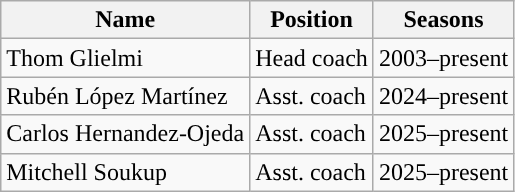<table class="wikitable">
<tr>
<th>Name</th>
<th>Position</th>
<th>Seasons</th>
</tr>
<tr>
<td>Thom Glielmi</td>
<td>Head coach</td>
<td>2003–present</td>
</tr>
<tr>
<td>Rubén López Martínez</td>
<td>Asst. coach</td>
<td>2024–present</td>
</tr>
<tr>
<td>Carlos Hernandez-Ojeda</td>
<td>Asst. coach</td>
<td>2025–present</td>
</tr>
<tr>
<td>Mitchell Soukup</td>
<td>Asst. coach</td>
<td>2025–present</td>
</tr>
</table>
